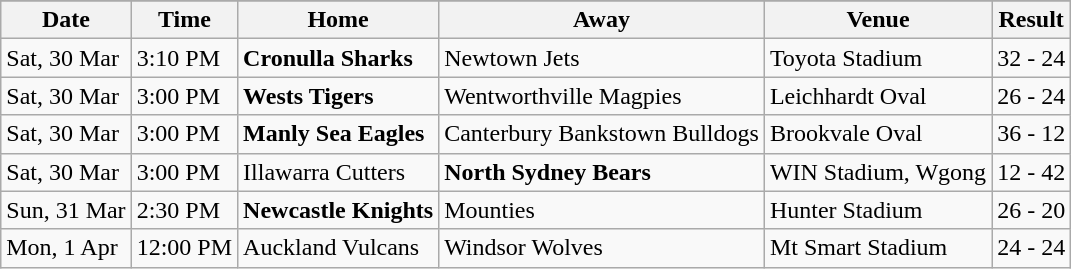<table align="center" class="wikitable">
<tr bgcolor="#FF0033">
</tr>
<tr>
<th>Date</th>
<th>Time</th>
<th>Home</th>
<th>Away</th>
<th>Venue</th>
<th>Result</th>
</tr>
<tr>
<td>Sat, 30 Mar</td>
<td>3:10 PM</td>
<td><strong>Cronulla Sharks</strong></td>
<td>Newtown Jets</td>
<td>Toyota Stadium</td>
<td>32 - 24</td>
</tr>
<tr>
<td>Sat, 30 Mar</td>
<td>3:00 PM</td>
<td><strong>Wests Tigers</strong></td>
<td>Wentworthville Magpies</td>
<td>Leichhardt Oval</td>
<td>26 - 24</td>
</tr>
<tr>
<td>Sat, 30 Mar</td>
<td>3:00 PM</td>
<td><strong>Manly Sea Eagles</strong></td>
<td>Canterbury Bankstown Bulldogs</td>
<td>Brookvale Oval</td>
<td>36 - 12</td>
</tr>
<tr>
<td>Sat, 30 Mar</td>
<td>3:00 PM</td>
<td>Illawarra Cutters</td>
<td><strong>North Sydney Bears</strong></td>
<td>WIN Stadium, Wgong</td>
<td>12 - 42</td>
</tr>
<tr>
<td>Sun, 31 Mar</td>
<td>2:30 PM</td>
<td><strong>Newcastle Knights</strong></td>
<td>Mounties</td>
<td>Hunter Stadium</td>
<td>26 - 20</td>
</tr>
<tr>
<td>Mon, 1 Apr</td>
<td>12:00 PM</td>
<td>Auckland Vulcans</td>
<td>Windsor Wolves</td>
<td>Mt Smart Stadium</td>
<td>24 - 24</td>
</tr>
</table>
